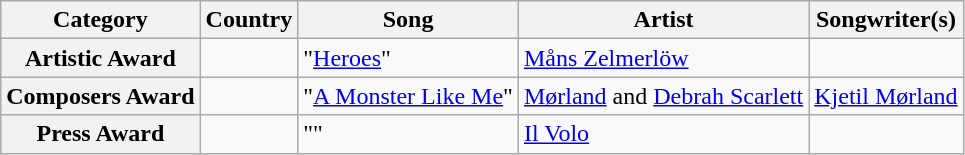<table class="wikitable plainrowheaders">
<tr>
<th scope="col">Category</th>
<th scope="col">Country</th>
<th scope="col">Song</th>
<th scope="col">Artist</th>
<th scope="col">Songwriter(s)</th>
</tr>
<tr>
<th scope="row">Artistic Award</th>
<td></td>
<td>"<a href='#'>Heroes</a>"</td>
<td><a href='#'>Måns Zelmerlöw</a></td>
<td></td>
</tr>
<tr>
<th scope="row">Composers Award</th>
<td></td>
<td>"<a href='#'>A Monster Like Me</a>"</td>
<td><a href='#'>Mørland</a> and <a href='#'>Debrah Scarlett</a></td>
<td><a href='#'>Kjetil Mørland</a></td>
</tr>
<tr>
<th scope="row">Press Award</th>
<td></td>
<td>""</td>
<td><a href='#'>Il Volo</a></td>
<td></td>
</tr>
</table>
